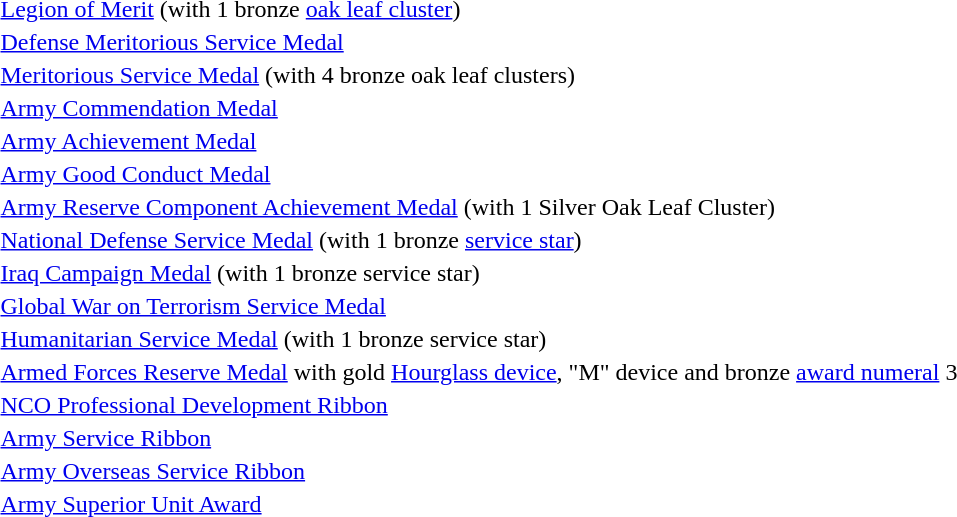<table>
<tr>
<td></td>
<td><a href='#'>Legion of Merit</a> (with 1 bronze <a href='#'>oak leaf cluster</a>)</td>
</tr>
<tr>
<td></td>
<td><a href='#'>Defense Meritorious Service Medal</a></td>
</tr>
<tr>
<td></td>
<td><a href='#'>Meritorious Service Medal</a> (with 4 bronze oak leaf clusters)</td>
</tr>
<tr>
<td></td>
<td><a href='#'>Army Commendation Medal</a></td>
</tr>
<tr>
<td></td>
<td><a href='#'>Army Achievement Medal</a></td>
</tr>
<tr>
<td></td>
<td><a href='#'>Army Good Conduct Medal</a></td>
</tr>
<tr>
<td></td>
<td><a href='#'>Army Reserve Component Achievement Medal</a> (with 1 Silver Oak Leaf Cluster)</td>
</tr>
<tr>
<td></td>
<td><a href='#'>National Defense Service Medal</a> (with 1 bronze <a href='#'>service star</a>)</td>
</tr>
<tr>
<td></td>
<td><a href='#'>Iraq Campaign Medal</a> (with 1 bronze service star)</td>
</tr>
<tr>
<td></td>
<td><a href='#'>Global War on Terrorism Service Medal</a></td>
</tr>
<tr>
<td></td>
<td><a href='#'>Humanitarian Service Medal</a> (with 1 bronze service star)</td>
</tr>
<tr>
<td><span></span><span></span><span></span></td>
<td><a href='#'>Armed Forces Reserve Medal</a> with gold <a href='#'>Hourglass device</a>, "M" device and bronze <a href='#'>award numeral</a> 3</td>
</tr>
<tr>
<td></td>
<td><a href='#'>NCO Professional Development Ribbon</a></td>
</tr>
<tr>
<td></td>
<td><a href='#'>Army Service Ribbon</a></td>
</tr>
<tr>
<td></td>
<td><a href='#'>Army Overseas Service Ribbon</a></td>
</tr>
<tr>
<td></td>
<td><a href='#'>Army Superior Unit Award</a></td>
</tr>
</table>
